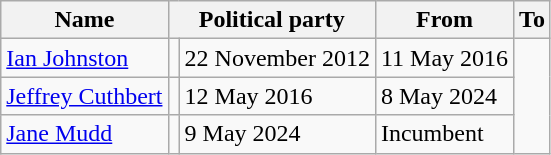<table class="wikitable">
<tr>
<th scope="col">Name</th>
<th scope="col" colspan="2">Political party</th>
<th scope="col">From</th>
<th scope="col">To</th>
</tr>
<tr>
<td><a href='#'>Ian Johnston</a></td>
<td></td>
<td>22 November 2012</td>
<td>11 May 2016</td>
</tr>
<tr>
<td><a href='#'>Jeffrey Cuthbert</a></td>
<td></td>
<td>12 May 2016</td>
<td>8 May 2024</td>
</tr>
<tr>
<td><a href='#'>Jane Mudd</a></td>
<td></td>
<td>9 May 2024</td>
<td>Incumbent</td>
</tr>
</table>
